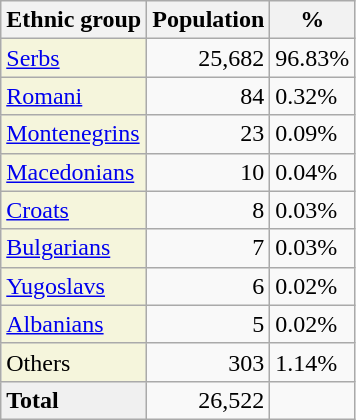<table class="wikitable">
<tr>
<th>Ethnic group</th>
<th>Population</th>
<th>%</th>
</tr>
<tr>
<td style="background:#F5F5DC;"><a href='#'>Serbs</a></td>
<td align="right">25,682</td>
<td>96.83%</td>
</tr>
<tr>
<td style="background:#F5F5DC;"><a href='#'>Romani</a></td>
<td align="right">84</td>
<td>0.32%</td>
</tr>
<tr>
<td style="background:#F5F5DC;"><a href='#'>Montenegrins</a></td>
<td align="right">23</td>
<td>0.09%</td>
</tr>
<tr>
<td style="background:#F5F5DC;"><a href='#'>Macedonians</a></td>
<td align="right">10</td>
<td>0.04%</td>
</tr>
<tr>
<td style="background:#F5F5DC;"><a href='#'>Croats</a></td>
<td align="right">8</td>
<td>0.03%</td>
</tr>
<tr>
<td style="background:#F5F5DC;"><a href='#'>Bulgarians</a></td>
<td align="right">7</td>
<td>0.03%</td>
</tr>
<tr>
<td style="background:#F5F5DC;"><a href='#'>Yugoslavs</a></td>
<td align="right">6</td>
<td>0.02%</td>
</tr>
<tr>
<td style="background:#F5F5DC;"><a href='#'>Albanians</a></td>
<td align="right">5</td>
<td>0.02%</td>
</tr>
<tr>
<td style="background:#F5F5DC;">Others</td>
<td align="right">303</td>
<td>1.14%</td>
</tr>
<tr>
<td style="background:#F0F0F0;"><strong>Total</strong></td>
<td align="right">26,522</td>
<td></td>
</tr>
</table>
